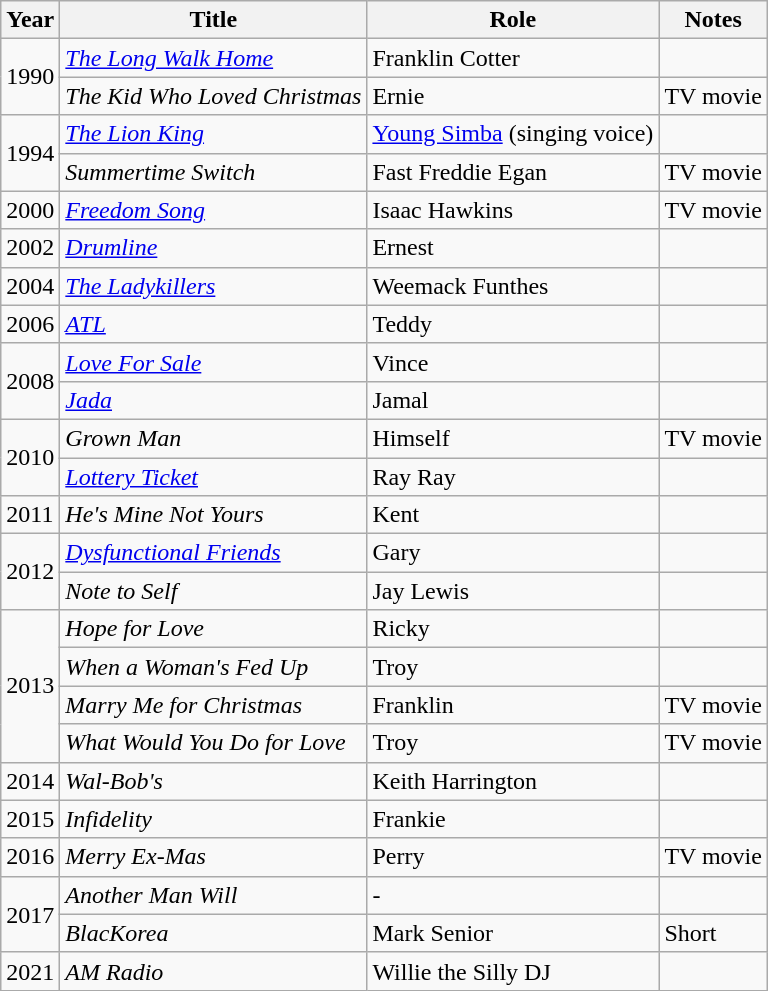<table class="wikitable plainrowheaders sortable" style="margin-right: 0;">
<tr>
<th>Year</th>
<th>Title</th>
<th>Role</th>
<th>Notes</th>
</tr>
<tr>
<td rowspan=2>1990</td>
<td><em><a href='#'>The Long Walk Home</a></em></td>
<td>Franklin Cotter</td>
<td></td>
</tr>
<tr>
<td><em>The Kid Who Loved Christmas</em></td>
<td>Ernie</td>
<td>TV movie</td>
</tr>
<tr>
<td rowspan=2>1994</td>
<td><em><a href='#'>The Lion King</a></em></td>
<td><a href='#'>Young Simba</a> (singing voice)</td>
<td></td>
</tr>
<tr>
<td><em>Summertime Switch</em></td>
<td>Fast Freddie Egan</td>
<td>TV movie</td>
</tr>
<tr>
<td>2000</td>
<td><em><a href='#'>Freedom Song</a></em></td>
<td>Isaac Hawkins</td>
<td>TV movie</td>
</tr>
<tr>
<td>2002</td>
<td><em><a href='#'>Drumline</a></em></td>
<td>Ernest</td>
<td></td>
</tr>
<tr>
<td>2004</td>
<td><em><a href='#'>The Ladykillers</a></em></td>
<td>Weemack Funthes</td>
<td></td>
</tr>
<tr>
<td>2006</td>
<td><em><a href='#'>ATL</a></em></td>
<td>Teddy</td>
<td></td>
</tr>
<tr>
<td rowspan=2>2008</td>
<td><em><a href='#'>Love For Sale</a></em></td>
<td>Vince</td>
<td></td>
</tr>
<tr>
<td><em><a href='#'>Jada</a></em></td>
<td>Jamal</td>
<td></td>
</tr>
<tr>
<td rowspan=2>2010</td>
<td><em>Grown Man</em></td>
<td>Himself</td>
<td>TV movie</td>
</tr>
<tr>
<td><em><a href='#'>Lottery Ticket</a></em></td>
<td>Ray Ray</td>
<td></td>
</tr>
<tr>
<td>2011</td>
<td><em>He's Mine Not Yours</em></td>
<td>Kent</td>
<td></td>
</tr>
<tr>
<td rowspan=2>2012</td>
<td><em><a href='#'>Dysfunctional Friends</a></em></td>
<td>Gary</td>
<td></td>
</tr>
<tr>
<td><em>Note to Self</em></td>
<td>Jay Lewis</td>
<td></td>
</tr>
<tr>
<td rowspan=4>2013</td>
<td><em>Hope for Love</em></td>
<td>Ricky</td>
<td></td>
</tr>
<tr>
<td><em>When a Woman's Fed Up</em></td>
<td>Troy</td>
<td></td>
</tr>
<tr>
<td><em>Marry Me for Christmas</em></td>
<td>Franklin</td>
<td>TV movie</td>
</tr>
<tr>
<td><em>What Would You Do for Love</em></td>
<td>Troy</td>
<td>TV movie</td>
</tr>
<tr>
<td>2014</td>
<td><em>Wal-Bob's</em></td>
<td>Keith Harrington</td>
<td></td>
</tr>
<tr>
<td>2015</td>
<td><em>Infidelity</em></td>
<td>Frankie</td>
<td></td>
</tr>
<tr>
<td>2016</td>
<td><em>Merry Ex-Mas</em></td>
<td>Perry</td>
<td>TV movie</td>
</tr>
<tr>
<td rowspan=2>2017</td>
<td><em>Another Man Will</em></td>
<td>-</td>
<td></td>
</tr>
<tr>
<td><em>BlacKorea</em></td>
<td>Mark Senior</td>
<td>Short</td>
</tr>
<tr>
<td>2021</td>
<td><em>AM Radio</em></td>
<td>Willie the Silly DJ</td>
<td></td>
</tr>
</table>
